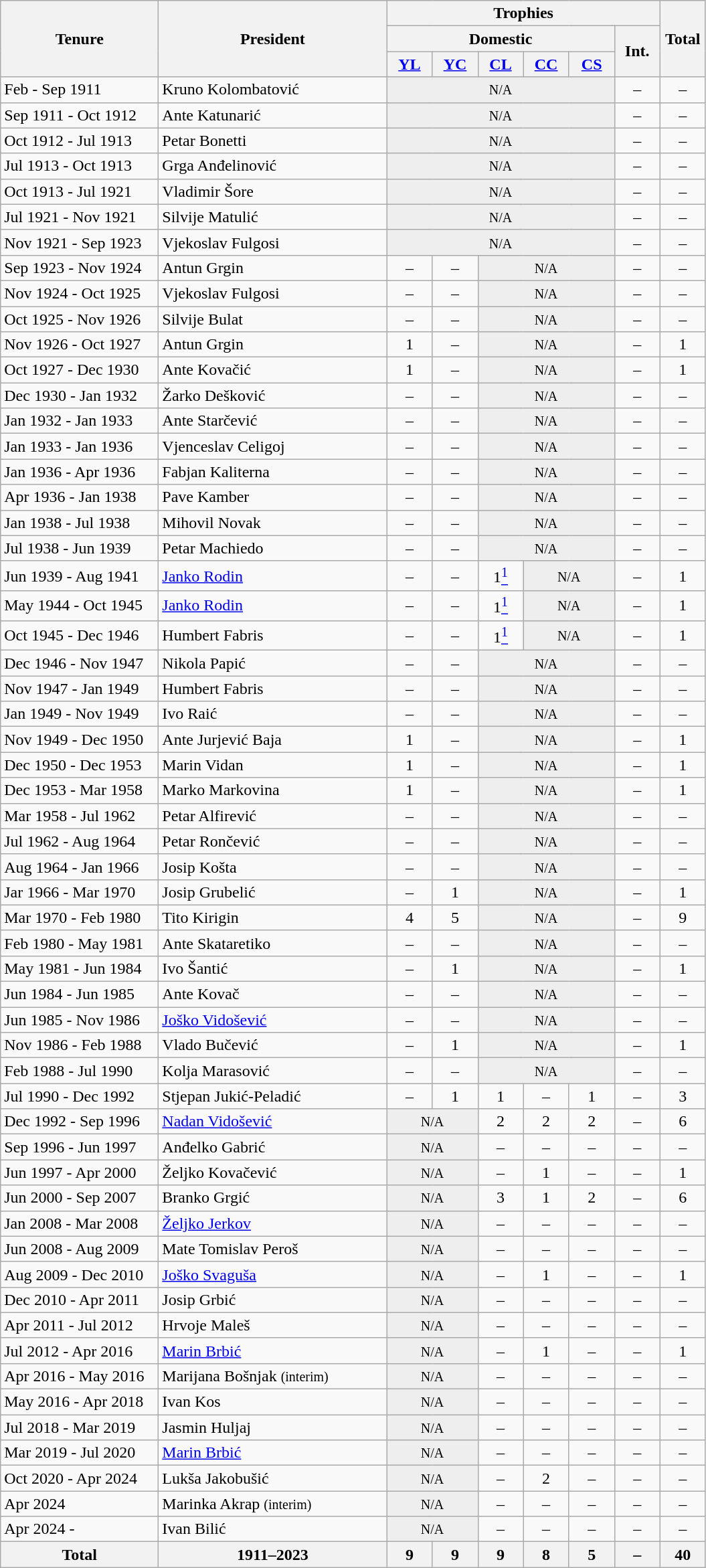<table class="wikitable" style="text-align: center;">
<tr>
<th rowspan="3" width=150>Tenure</th>
<th rowspan="3" width=220>President</th>
<th colspan="6">Trophies</th>
<th rowspan="3" width=38>Total</th>
</tr>
<tr>
<th colspan="5">Domestic</th>
<th colspan="1" rowspan="2" width=38>Int.</th>
</tr>
<tr>
<th width=38><a href='#'>YL</a></th>
<th width=38><a href='#'>YC</a></th>
<th width=38><a href='#'>CL</a></th>
<th width=38><a href='#'>CC</a></th>
<th width=38><a href='#'>CS</a></th>
</tr>
<tr>
<td style="text-align:left;">Feb - Sep 1911</td>
<td style="text-align:left;"> Kruno Kolombatović</td>
<td colspan=5 bgcolor=#EEEEEE><small>N/A</small></td>
<td>–</td>
<td>–</td>
</tr>
<tr>
<td style="text-align:left;">Sep 1911 - Oct 1912</td>
<td style="text-align:left;"> Ante Katunarić</td>
<td colspan=5 bgcolor=#EEEEEE><small>N/A</small></td>
<td>–</td>
<td>–</td>
</tr>
<tr>
<td style="text-align:left;">Oct 1912 - Jul 1913</td>
<td style="text-align:left;"> Petar Bonetti</td>
<td colspan=5 bgcolor=#EEEEEE><small>N/A</small></td>
<td>–</td>
<td>–</td>
</tr>
<tr>
<td style="text-align:left;">Jul 1913 - Oct 1913</td>
<td style="text-align:left;"> Grga Anđelinović</td>
<td colspan=5 bgcolor=#EEEEEE><small>N/A</small></td>
<td>–</td>
<td>–</td>
</tr>
<tr>
<td style="text-align:left;">Oct 1913 - Jul 1921</td>
<td style="text-align:left;">  Vladimir Šore</td>
<td colspan=5 bgcolor=#EEEEEE><small>N/A</small></td>
<td>–</td>
<td>–</td>
</tr>
<tr>
<td style="text-align:left;">Jul 1921 - Nov 1921</td>
<td style="text-align:left;"> Silvije Matulić</td>
<td colspan=5 bgcolor=#EEEEEE><small>N/A</small></td>
<td>–</td>
<td>–</td>
</tr>
<tr>
<td style="text-align:left;">Nov 1921 - Sep 1923</td>
<td style="text-align:left;"> Vjekoslav Fulgosi</td>
<td colspan=5 bgcolor=#EEEEEE><small>N/A</small></td>
<td>–</td>
<td>–</td>
</tr>
<tr>
<td style="text-align:left;">Sep 1923 - Nov 1924</td>
<td style="text-align:left;"> Antun Grgin</td>
<td>–</td>
<td>–</td>
<td colspan=3 bgcolor=#EEEEEE><small>N/A</small></td>
<td>–</td>
<td>–</td>
</tr>
<tr>
<td style="text-align:left;">Nov 1924 - Oct 1925</td>
<td style="text-align:left;"> Vjekoslav Fulgosi</td>
<td>–</td>
<td>–</td>
<td colspan=3 bgcolor=#EEEEEE><small>N/A</small></td>
<td>–</td>
<td>–</td>
</tr>
<tr>
<td style="text-align:left;">Oct 1925 - Nov 1926</td>
<td style="text-align:left;"> Silvije Bulat</td>
<td>–</td>
<td>–</td>
<td colspan=3 bgcolor=#EEEEEE><small>N/A</small></td>
<td>–</td>
<td>–</td>
</tr>
<tr>
<td style="text-align:left;">Nov 1926 - Oct 1927</td>
<td style="text-align:left;"> Antun Grgin</td>
<td>1</td>
<td>–</td>
<td colspan=3 bgcolor=#EEEEEE><small>N/A</small></td>
<td>–</td>
<td>1</td>
</tr>
<tr>
<td style="text-align:left;">Oct 1927 - Dec 1930</td>
<td style="text-align:left;"> Ante Kovačić</td>
<td>1</td>
<td>–</td>
<td colspan=3 bgcolor=#EEEEEE><small>N/A</small></td>
<td>–</td>
<td>1</td>
</tr>
<tr>
<td style="text-align:left;">Dec 1930 - Jan 1932</td>
<td style="text-align:left;"> Žarko Dešković</td>
<td>–</td>
<td>–</td>
<td colspan=3 bgcolor=#EEEEEE><small>N/A</small></td>
<td>–</td>
<td>–</td>
</tr>
<tr>
<td style="text-align:left;">Jan 1932 - Jan 1933</td>
<td style="text-align:left;"> Ante Starčević</td>
<td>–</td>
<td>–</td>
<td colspan=3 bgcolor=#EEEEEE><small>N/A</small></td>
<td>–</td>
<td>–</td>
</tr>
<tr>
<td style="text-align:left;">Jan 1933 - Jan 1936</td>
<td style="text-align:left;"> Vjenceslav Celigoj</td>
<td>–</td>
<td>–</td>
<td colspan=3 bgcolor=#EEEEEE><small>N/A</small></td>
<td>–</td>
<td>–</td>
</tr>
<tr>
<td style="text-align:left;">Jan 1936 - Apr 1936</td>
<td style="text-align:left;"> Fabjan Kaliterna</td>
<td>–</td>
<td>–</td>
<td colspan=3 bgcolor=#EEEEEE><small>N/A</small></td>
<td>–</td>
<td>–</td>
</tr>
<tr>
<td style="text-align:left;">Apr 1936 - Jan 1938</td>
<td style="text-align:left;"> Pave Kamber</td>
<td>–</td>
<td>–</td>
<td colspan=3 bgcolor=#EEEEEE><small>N/A</small></td>
<td>–</td>
<td>–</td>
</tr>
<tr>
<td style="text-align:left;">Jan 1938 - Jul 1938</td>
<td style="text-align:left;"> Mihovil Novak</td>
<td>–</td>
<td>–</td>
<td colspan=3 bgcolor=#EEEEEE><small>N/A</small></td>
<td>–</td>
<td>–</td>
</tr>
<tr>
<td style="text-align:left;">Jul 1938 - Jun 1939</td>
<td style="text-align:left;"> Petar Machiedo</td>
<td>–</td>
<td>–</td>
<td colspan=3 bgcolor=#EEEEEE><small>N/A</small></td>
<td>–</td>
<td>–</td>
</tr>
<tr>
<td style="text-align:left;">Jun 1939 - Aug 1941</td>
<td style="text-align:left;"> <a href='#'>Janko Rodin</a></td>
<td>–</td>
<td>–</td>
<td>1<a href='#'><sup>1</sup></a></td>
<td colspan=2 bgcolor=#EEEEEE><small>N/A</small></td>
<td>–</td>
<td>1</td>
</tr>
<tr>
<td style="text-align:left;">May 1944 - Oct 1945</td>
<td style="text-align:left;"> <a href='#'>Janko Rodin</a></td>
<td>–</td>
<td>–</td>
<td>1<a href='#'><sup>1</sup></a></td>
<td colspan=2 bgcolor=#EEEEEE><small>N/A</small></td>
<td>–</td>
<td>1</td>
</tr>
<tr>
<td style="text-align:left;">Oct 1945 - Dec 1946</td>
<td style="text-align:left;"> Humbert Fabris</td>
<td>–</td>
<td>–</td>
<td>1<a href='#'><sup>1</sup></a></td>
<td colspan=2 bgcolor=#EEEEEE><small>N/A</small></td>
<td>–</td>
<td>1</td>
</tr>
<tr>
<td style="text-align:left;">Dec 1946 - Nov 1947</td>
<td style="text-align:left;"> Nikola Papić</td>
<td>–</td>
<td>–</td>
<td colspan=3 bgcolor=#EEEEEE><small>N/A</small></td>
<td>–</td>
<td>–</td>
</tr>
<tr>
<td style="text-align:left;">Nov 1947 - Jan 1949</td>
<td style="text-align:left;"> Humbert Fabris</td>
<td>–</td>
<td>–</td>
<td colspan=3 bgcolor=#EEEEEE><small>N/A</small></td>
<td>–</td>
<td>–</td>
</tr>
<tr>
<td style="text-align:left;">Jan 1949 - Nov 1949</td>
<td style="text-align:left;"> Ivo Raić</td>
<td>–</td>
<td>–</td>
<td colspan=3 bgcolor=#EEEEEE><small>N/A</small></td>
<td>–</td>
<td>–</td>
</tr>
<tr>
<td style="text-align:left;">Nov 1949 - Dec 1950</td>
<td style="text-align:left;"> Ante Jurjević Baja</td>
<td>1</td>
<td>–</td>
<td colspan=3 bgcolor=#EEEEEE><small>N/A</small></td>
<td>–</td>
<td>1</td>
</tr>
<tr>
<td style="text-align:left;">Dec 1950 - Dec 1953</td>
<td style="text-align:left;"> Marin Vidan</td>
<td>1</td>
<td>–</td>
<td colspan=3 bgcolor=#EEEEEE><small>N/A</small></td>
<td>–</td>
<td>1</td>
</tr>
<tr>
<td style="text-align:left;">Dec 1953 - Mar 1958</td>
<td style="text-align:left;"> Marko Markovina</td>
<td>1</td>
<td>–</td>
<td colspan=3 bgcolor=#EEEEEE><small>N/A</small></td>
<td>–</td>
<td>1</td>
</tr>
<tr>
<td style="text-align:left;">Mar 1958 - Jul 1962</td>
<td style="text-align:left;"> Petar Alfirević</td>
<td>–</td>
<td>–</td>
<td colspan=3 bgcolor=#EEEEEE><small>N/A</small></td>
<td>–</td>
<td>–</td>
</tr>
<tr>
<td style="text-align:left;">Jul 1962 - Aug 1964</td>
<td style="text-align:left;"> Petar Rončević</td>
<td>–</td>
<td>–</td>
<td colspan=3 bgcolor=#EEEEEE><small>N/A</small></td>
<td>–</td>
<td>–</td>
</tr>
<tr>
<td style="text-align:left;">Aug 1964 - Jan 1966</td>
<td style="text-align:left;"> Josip Košta</td>
<td>–</td>
<td>–</td>
<td colspan=3 bgcolor=#EEEEEE><small>N/A</small></td>
<td>–</td>
<td>–</td>
</tr>
<tr>
<td style="text-align:left;">Jar 1966 - Mar 1970</td>
<td style="text-align:left;"> Josip Grubelić</td>
<td>–</td>
<td>1</td>
<td colspan=3 bgcolor=#EEEEEE><small>N/A</small></td>
<td>–</td>
<td>1</td>
</tr>
<tr>
<td style="text-align:left;">Mar 1970 - Feb 1980</td>
<td style="text-align:left;"> Tito Kirigin</td>
<td>4</td>
<td>5</td>
<td colspan=3 bgcolor=#EEEEEE><small>N/A</small></td>
<td>–</td>
<td>9</td>
</tr>
<tr>
<td style="text-align:left;">Feb 1980 - May 1981</td>
<td style="text-align:left;"> Ante Skataretiko</td>
<td>–</td>
<td>–</td>
<td colspan=3 bgcolor=#EEEEEE><small>N/A</small></td>
<td>–</td>
<td>–</td>
</tr>
<tr>
<td style="text-align:left;">May 1981 - Jun 1984</td>
<td style="text-align:left;"> Ivo Šantić</td>
<td>–</td>
<td>1</td>
<td colspan=3 bgcolor=#EEEEEE><small>N/A</small></td>
<td>–</td>
<td>1</td>
</tr>
<tr>
<td style="text-align:left;">Jun 1984 - Jun 1985</td>
<td style="text-align:left;"> Ante Kovač</td>
<td>–</td>
<td>–</td>
<td colspan=3 bgcolor=#EEEEEE><small>N/A</small></td>
<td>–</td>
<td>–</td>
</tr>
<tr>
<td style="text-align:left;">Jun 1985 - Nov 1986</td>
<td style="text-align:left;"> <a href='#'>Joško Vidošević</a></td>
<td>–</td>
<td>–</td>
<td colspan=3 bgcolor=#EEEEEE><small>N/A</small></td>
<td>–</td>
<td>–</td>
</tr>
<tr>
<td style="text-align:left;">Nov 1986 - Feb 1988</td>
<td style="text-align:left;"> Vlado Bučević</td>
<td>–</td>
<td>1</td>
<td colspan=3 bgcolor=#EEEEEE><small>N/A</small></td>
<td>–</td>
<td>1</td>
</tr>
<tr>
<td style="text-align:left;">Feb 1988 - Jul 1990</td>
<td style="text-align:left;"> Kolja Marasović</td>
<td>–</td>
<td>–</td>
<td colspan=3 bgcolor=#EEEEEE><small>N/A</small></td>
<td>–</td>
<td>–</td>
</tr>
<tr>
<td style="text-align:left;">Jul 1990 - Dec 1992</td>
<td style="text-align:left;">  Stjepan Jukić-Peladić</td>
<td>–</td>
<td>1</td>
<td>1</td>
<td>–</td>
<td>1</td>
<td>–</td>
<td>3</td>
</tr>
<tr>
<td style="text-align:left;">Dec 1992 - Sep 1996</td>
<td style="text-align:left;"> <a href='#'>Nadan Vidošević</a></td>
<td colspan=2 bgcolor=#EEEEEE><small>N/A</small></td>
<td>2</td>
<td>2</td>
<td>2</td>
<td>–</td>
<td>6</td>
</tr>
<tr>
<td style="text-align:left;">Sep 1996 - Jun 1997</td>
<td style="text-align:left;"> Anđelko Gabrić</td>
<td colspan=2 bgcolor=#EEEEEE><small>N/A</small></td>
<td>–</td>
<td>–</td>
<td>–</td>
<td>–</td>
<td>–</td>
</tr>
<tr>
<td style="text-align:left;">Jun 1997 - Apr 2000</td>
<td style="text-align:left;"> Željko Kovačević</td>
<td colspan=2 bgcolor=#EEEEEE><small>N/A</small></td>
<td>–</td>
<td>1</td>
<td>–</td>
<td>–</td>
<td>1</td>
</tr>
<tr>
<td style="text-align:left;">Jun 2000 - Sep 2007</td>
<td style="text-align:left;"> Branko Grgić</td>
<td colspan=2 bgcolor=#EEEEEE><small>N/A</small></td>
<td>3</td>
<td>1</td>
<td>2</td>
<td>–</td>
<td>6</td>
</tr>
<tr>
<td style="text-align:left;">Jan 2008 - Mar 2008</td>
<td style="text-align:left;"> <a href='#'>Željko Jerkov</a></td>
<td colspan=2 bgcolor=#EEEEEE><small>N/A</small></td>
<td>–</td>
<td>–</td>
<td>–</td>
<td>–</td>
<td>–</td>
</tr>
<tr>
<td style="text-align:left;">Jun 2008 - Aug 2009</td>
<td style="text-align:left;"> Mate Tomislav Peroš</td>
<td colspan=2 bgcolor=#EEEEEE><small>N/A</small></td>
<td>–</td>
<td>–</td>
<td>–</td>
<td>–</td>
<td>–</td>
</tr>
<tr>
<td style="text-align:left;">Aug 2009 - Dec 2010</td>
<td style="text-align:left;"> <a href='#'>Joško Svaguša</a></td>
<td colspan=2 bgcolor=#EEEEEE><small>N/A</small></td>
<td>–</td>
<td>1</td>
<td>–</td>
<td>–</td>
<td>1</td>
</tr>
<tr>
<td style="text-align:left;">Dec 2010 - Apr 2011</td>
<td style="text-align:left;"> Josip Grbić</td>
<td colspan=2 bgcolor=#EEEEEE><small>N/A</small></td>
<td>–</td>
<td>–</td>
<td>–</td>
<td>–</td>
<td>–</td>
</tr>
<tr>
<td style="text-align:left;">Apr 2011 - Jul 2012</td>
<td style="text-align:left;"> Hrvoje Maleš</td>
<td colspan=2 bgcolor=#EEEEEE><small>N/A</small></td>
<td>–</td>
<td>–</td>
<td>–</td>
<td>–</td>
<td>–</td>
</tr>
<tr>
<td style="text-align:left;">Jul 2012 - Apr 2016</td>
<td style="text-align:left;"> <a href='#'>Marin Brbić</a></td>
<td colspan=2 bgcolor=#EEEEEE><small>N/A</small></td>
<td>–</td>
<td>1</td>
<td>–</td>
<td>–</td>
<td>1</td>
</tr>
<tr>
<td style="text-align:left;">Apr 2016 - May 2016</td>
<td style="text-align:left;"> Marijana Bošnjak <small>(interim)</small></td>
<td colspan=2 bgcolor=#EEEEEE><small>N/A</small></td>
<td>–</td>
<td>–</td>
<td>–</td>
<td>–</td>
<td>–</td>
</tr>
<tr>
<td style="text-align:left;">May 2016 - Apr 2018</td>
<td style="text-align:left;"> Ivan Kos</td>
<td colspan=2 bgcolor=#EEEEEE><small>N/A</small></td>
<td>–</td>
<td>–</td>
<td>–</td>
<td>–</td>
<td>–</td>
</tr>
<tr>
<td style="text-align:left;">Jul 2018 - Mar 2019</td>
<td style="text-align:left;"> Jasmin Huljaj</td>
<td colspan=2 bgcolor=#EEEEEE><small>N/A</small></td>
<td>–</td>
<td>–</td>
<td>–</td>
<td>–</td>
<td>–</td>
</tr>
<tr>
<td style="text-align:left;">Mar 2019 - Jul 2020</td>
<td style="text-align:left;"> <a href='#'>Marin Brbić</a></td>
<td colspan=2 bgcolor=#EEEEEE><small>N/A</small></td>
<td>–</td>
<td>–</td>
<td>–</td>
<td>–</td>
<td>–</td>
</tr>
<tr>
<td style="text-align:left;">Oct 2020 - Apr 2024</td>
<td style="text-align:left;"> Lukša Jakobušić</td>
<td colspan=2 bgcolor=#EEEEEE><small>N/A</small></td>
<td>–</td>
<td>2</td>
<td>–</td>
<td>–</td>
<td>–</td>
</tr>
<tr>
<td style="text-align:left;">Apr 2024</td>
<td style="text-align:left;"> Marinka Akrap <small>(interim)</small></td>
<td colspan=2 bgcolor=#EEEEEE><small>N/A</small></td>
<td>–</td>
<td>–</td>
<td>–</td>
<td>–</td>
<td>–</td>
</tr>
<tr>
<td style="text-align:left;">Apr 2024 -</td>
<td style="text-align:left;"> Ivan Bilić</td>
<td colspan=2 bgcolor=#EEEEEE><small>N/A</small></td>
<td>–</td>
<td>–</td>
<td>–</td>
<td>–</td>
<td>–</td>
</tr>
<tr>
<th>Total</th>
<th>1911–2023</th>
<th>9</th>
<th>9</th>
<th>9</th>
<th>8</th>
<th>5</th>
<th>–</th>
<th>40</th>
</tr>
</table>
